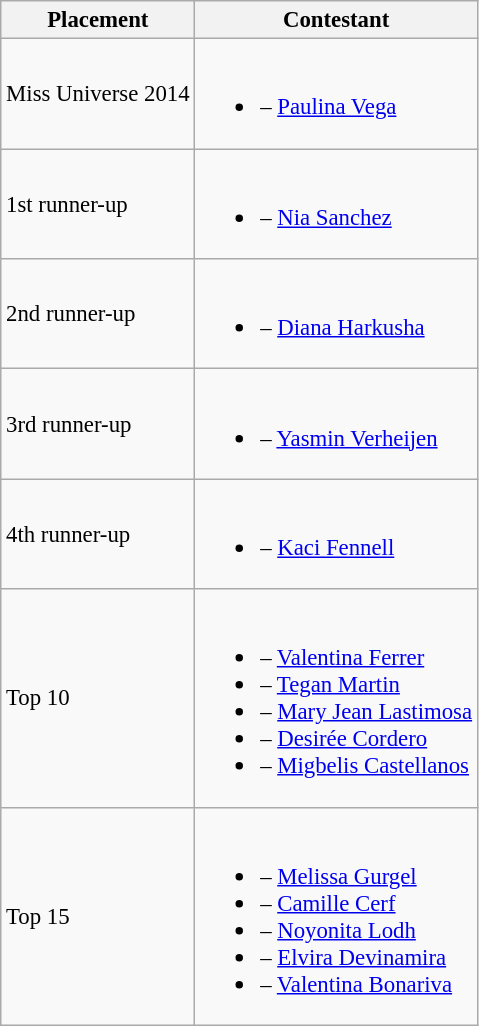<table class="wikitable sortable" style="font-size: 95%;">
<tr>
<th>Placement</th>
<th>Contestant</th>
</tr>
<tr>
<td>Miss Universe 2014</td>
<td><br><ul><li> – <a href='#'>Paulina Vega</a></li></ul></td>
</tr>
<tr>
<td>1st runner-up</td>
<td><br><ul><li> – <a href='#'>Nia Sanchez</a></li></ul></td>
</tr>
<tr>
<td>2nd runner-up</td>
<td><br><ul><li> – <a href='#'>Diana Harkusha</a></li></ul></td>
</tr>
<tr>
<td>3rd runner-up</td>
<td><br><ul><li> – <a href='#'>Yasmin Verheijen</a></li></ul></td>
</tr>
<tr>
<td>4th runner-up</td>
<td><br><ul><li> – <a href='#'>Kaci Fennell</a></li></ul></td>
</tr>
<tr>
<td>Top 10</td>
<td><br><ul><li> – <a href='#'>Valentina Ferrer</a></li><li> – <a href='#'>Tegan Martin</a></li><li> – <a href='#'>Mary Jean Lastimosa</a></li><li> – <a href='#'>Desirée Cordero</a></li><li> – <a href='#'>Migbelis Castellanos</a></li></ul></td>
</tr>
<tr>
<td>Top 15</td>
<td><br><ul><li> – <a href='#'>Melissa Gurgel</a></li><li> – <a href='#'>Camille Cerf</a></li><li> – <a href='#'>Noyonita Lodh</a></li><li> – <a href='#'>Elvira Devinamira</a></li><li> – <a href='#'>Valentina Bonariva</a></li></ul></td>
</tr>
</table>
